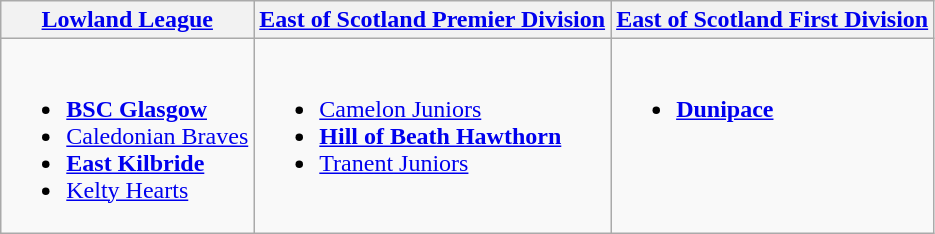<table class="wikitable" style="text-align:left">
<tr>
<th><a href='#'>Lowland League</a></th>
<th><a href='#'>East of Scotland Premier Division</a></th>
<th><a href='#'>East of Scotland First Division</a></th>
</tr>
<tr>
<td valign=top><br><ul><li><strong><a href='#'>BSC Glasgow</a></strong></li><li><a href='#'>Caledonian Braves</a></li><li><strong><a href='#'>East Kilbride</a></strong></li><li><a href='#'>Kelty Hearts</a></li></ul></td>
<td valign=top><br><ul><li><a href='#'>Camelon Juniors</a></li><li><strong><a href='#'>Hill of Beath Hawthorn</a></strong></li><li><a href='#'>Tranent Juniors</a></li></ul></td>
<td valign=top><br><ul><li><strong><a href='#'>Dunipace</a></strong></li></ul></td>
</tr>
</table>
